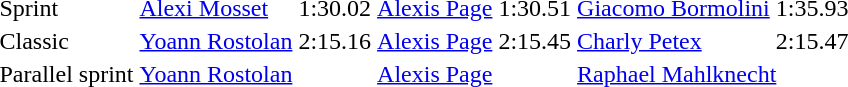<table>
<tr>
<td>Sprint</td>
<td> <a href='#'>Alexi Mosset</a></td>
<td>1:30.02</td>
<td> <a href='#'>Alexis Page</a></td>
<td>1:30.51</td>
<td> <a href='#'>Giacomo Bormolini</a></td>
<td>1:35.93</td>
</tr>
<tr>
<td>Classic</td>
<td> <a href='#'>Yoann Rostolan</a></td>
<td>2:15.16</td>
<td> <a href='#'>Alexis Page</a></td>
<td>2:15.45</td>
<td> <a href='#'>Charly Petex</a></td>
<td>2:15.47</td>
</tr>
<tr>
<td>Parallel sprint</td>
<td colspan="2"> <a href='#'>Yoann Rostolan</a></td>
<td colspan="2"> <a href='#'>Alexis Page</a></td>
<td colspan="2"> <a href='#'>Raphael Mahlknecht</a></td>
</tr>
</table>
